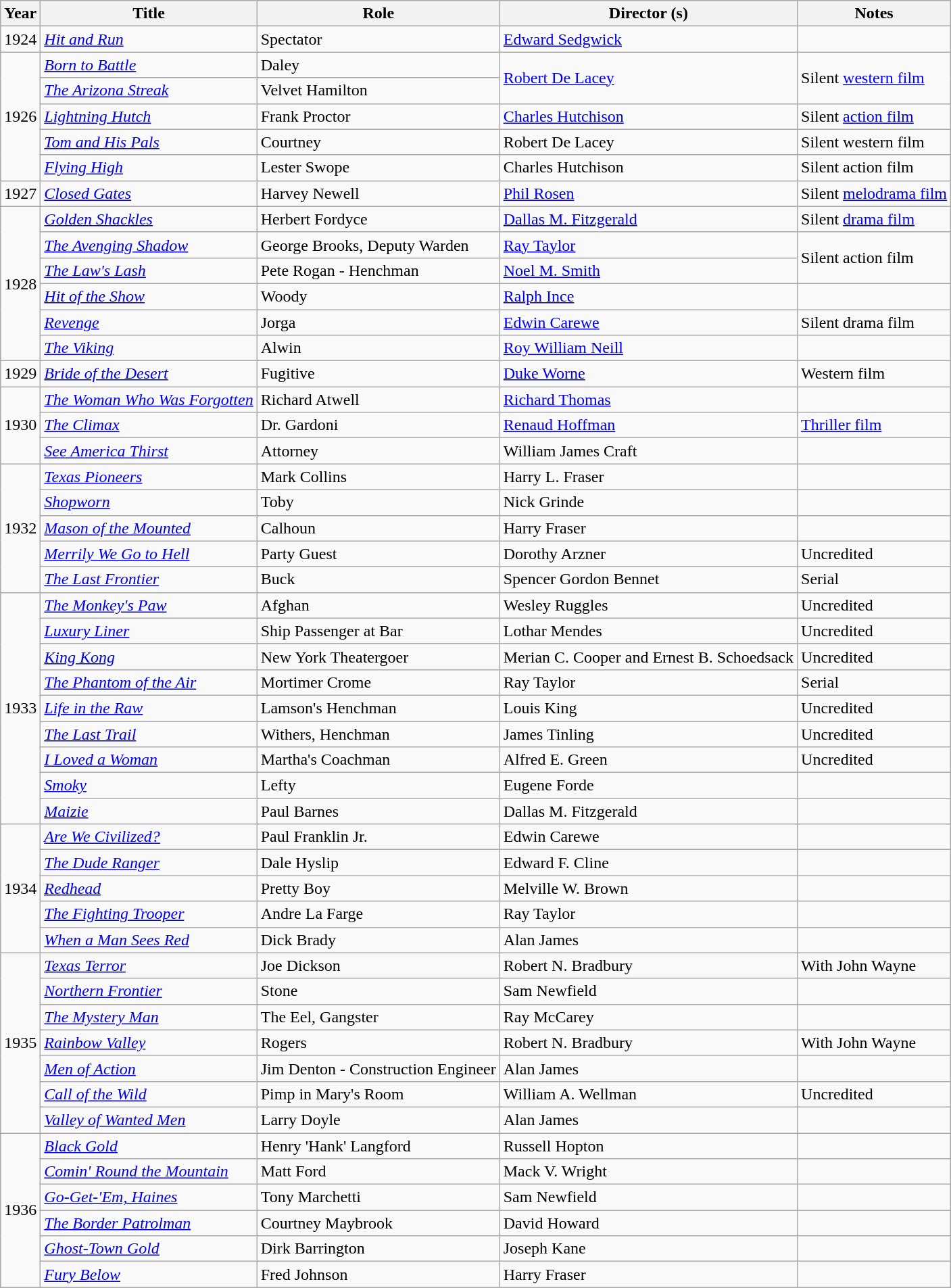<table class="wikitable sortable">
<tr>
<th>Year</th>
<th>Title</th>
<th>Role</th>
<th>Director (s)</th>
<th class="unsortable">Notes</th>
</tr>
<tr>
<td>1924</td>
<td><em><a href='#'>Hit and Run</a></em></td>
<td>Spectator</td>
<td><a href='#'>Edward Sedgwick</a></td>
<td></td>
</tr>
<tr>
<td rowspan="5">1926</td>
<td><em><a href='#'>Born to Battle</a></em></td>
<td>Daley</td>
<td rowspan="2"><a href='#'>Robert De Lacey</a></td>
<td rowspan="2">Silent <a href='#'>western film</a></td>
</tr>
<tr>
<td><em><a href='#'>The Arizona Streak</a></em></td>
<td>Velvet Hamilton</td>
</tr>
<tr>
<td><em><a href='#'>Lightning Hutch</a></em></td>
<td>Frank Proctor</td>
<td><a href='#'>Charles Hutchison</a></td>
<td>Silent <a href='#'>action film</a></td>
</tr>
<tr>
<td><em><a href='#'>Tom and His Pals</a></em></td>
<td>Courtney</td>
<td>Robert De Lacey</td>
<td>Silent western film</td>
</tr>
<tr>
<td><em><a href='#'>Flying High</a></em></td>
<td>Lester Swope</td>
<td>Charles Hutchison</td>
<td>Silent action film</td>
</tr>
<tr>
<td>1927</td>
<td><em><a href='#'>Closed Gates</a></em></td>
<td>Harvey Newell</td>
<td><a href='#'>Phil Rosen</a></td>
<td>Silent <a href='#'>melodrama film</a></td>
</tr>
<tr>
<td rowspan="6">1928</td>
<td><em><a href='#'>Golden Shackles</a></em></td>
<td>Herbert Fordyce</td>
<td><a href='#'>Dallas M. Fitzgerald</a></td>
<td>Silent <a href='#'>drama film</a></td>
</tr>
<tr>
<td><em><a href='#'>The Avenging Shadow</a></em></td>
<td>George Brooks, Deputy Warden</td>
<td><a href='#'>Ray Taylor</a></td>
<td rowspan="2">Silent action film</td>
</tr>
<tr>
<td><em><a href='#'>The Law's Lash</a></em></td>
<td>Pete Rogan - Henchman</td>
<td><a href='#'>Noel M. Smith</a></td>
</tr>
<tr>
<td><em><a href='#'>Hit of the Show</a></em></td>
<td>Woody</td>
<td><a href='#'>Ralph Ince</a></td>
<td></td>
</tr>
<tr>
<td><em><a href='#'>Revenge</a></em></td>
<td>Jorga</td>
<td><a href='#'>Edwin Carewe</a></td>
<td>Silent drama film</td>
</tr>
<tr>
<td><em><a href='#'>The Viking</a></em></td>
<td>Alwin</td>
<td><a href='#'>Roy William Neill</a></td>
<td></td>
</tr>
<tr>
<td>1929</td>
<td><em><a href='#'>Bride of the Desert</a></em></td>
<td>Fugitive</td>
<td><a href='#'>Duke Worne</a></td>
<td>Western film</td>
</tr>
<tr>
<td rowspan="3">1930</td>
<td><em><a href='#'>The Woman Who Was Forgotten</a></em></td>
<td>Richard Atwell</td>
<td><a href='#'>Richard Thomas</a></td>
<td></td>
</tr>
<tr>
<td><em><a href='#'>The Climax</a></em></td>
<td>Dr. Gardoni</td>
<td><a href='#'>Renaud Hoffman</a></td>
<td><a href='#'>Thriller film</a></td>
</tr>
<tr>
<td><em><a href='#'>See America Thirst</a></em></td>
<td>Attorney</td>
<td>William James Craft</td>
<td></td>
</tr>
<tr>
<td rowspan="5">1932</td>
<td><em><a href='#'>Texas Pioneers</a></em></td>
<td>Mark Collins</td>
<td>Harry L. Fraser</td>
<td></td>
</tr>
<tr>
<td><em><a href='#'>Shopworn</a></em></td>
<td>Toby</td>
<td>Nick Grinde</td>
<td></td>
</tr>
<tr>
<td><em><a href='#'>Mason of the Mounted</a></em></td>
<td>Calhoun</td>
<td>Harry Fraser</td>
<td></td>
</tr>
<tr>
<td><em><a href='#'>Merrily We Go to Hell</a></em></td>
<td>Party Guest</td>
<td>Dorothy Arzner</td>
<td>Uncredited</td>
</tr>
<tr>
<td><em><a href='#'>The Last Frontier</a></em></td>
<td>Buck</td>
<td>Spencer Gordon Bennet</td>
<td>Serial</td>
</tr>
<tr>
<td rowspan="9">1933</td>
<td><em><a href='#'>The Monkey's Paw</a></em></td>
<td>Afghan</td>
<td>Wesley Ruggles</td>
<td>Uncredited</td>
</tr>
<tr>
<td><em><a href='#'>Luxury Liner</a></em></td>
<td>Ship Passenger at Bar</td>
<td>Lothar Mendes</td>
<td>Uncredited</td>
</tr>
<tr>
<td><em><a href='#'>King Kong</a></em></td>
<td>New York Theatergoer</td>
<td>Merian C. Cooper and Ernest B. Schoedsack</td>
<td>Uncredited</td>
</tr>
<tr>
<td><em><a href='#'>The Phantom of the Air</a></em></td>
<td>Mortimer Crome</td>
<td>Ray Taylor</td>
<td>Serial</td>
</tr>
<tr>
<td><em><a href='#'>Life in the Raw</a></em></td>
<td>Lamson's Henchman</td>
<td>Louis King</td>
<td>Uncredited</td>
</tr>
<tr>
<td><em><a href='#'>The Last Trail</a></em></td>
<td>Withers, Henchman</td>
<td>James Tinling</td>
<td>Uncredited</td>
</tr>
<tr>
<td><em><a href='#'>I Loved a Woman</a></em></td>
<td>Martha's Coachman</td>
<td>Alfred E. Green</td>
<td>Uncredited</td>
</tr>
<tr>
<td><em><a href='#'>Smoky</a></em></td>
<td>Lefty</td>
<td>Eugene Forde</td>
<td></td>
</tr>
<tr>
<td><em><a href='#'>Maizie</a></em></td>
<td>Paul Barnes</td>
<td>Dallas M. Fitzgerald</td>
<td></td>
</tr>
<tr>
<td rowspan="5">1934</td>
<td><em><a href='#'>Are We Civilized?</a></em></td>
<td>Paul Franklin Jr.</td>
<td>Edwin Carewe</td>
<td></td>
</tr>
<tr>
<td><em><a href='#'>The Dude Ranger</a></em></td>
<td>Dale Hyslip</td>
<td>Edward F. Cline</td>
<td></td>
</tr>
<tr>
<td><em><a href='#'>Redhead</a></em></td>
<td>Pretty Boy</td>
<td>Melville W. Brown</td>
<td></td>
</tr>
<tr>
<td><em><a href='#'>The Fighting Trooper</a></em></td>
<td>Andre La Farge</td>
<td>Ray Taylor</td>
<td></td>
</tr>
<tr>
<td><em><a href='#'>When a Man Sees Red</a></em></td>
<td>Dick Brady</td>
<td>Alan James</td>
<td></td>
</tr>
<tr>
<td rowspan="7">1935</td>
<td><em><a href='#'>Texas Terror</a></em></td>
<td>Joe Dickson</td>
<td>Robert N. Bradbury</td>
<td>With John Wayne</td>
</tr>
<tr>
<td><em><a href='#'>Northern Frontier</a></em></td>
<td>Stone</td>
<td>Sam Newfield</td>
<td></td>
</tr>
<tr>
<td><em><a href='#'>The Mystery Man</a></em></td>
<td>The Eel, Gangster</td>
<td>Ray McCarey</td>
<td></td>
</tr>
<tr>
<td><em><a href='#'>Rainbow Valley</a></em></td>
<td>Rogers</td>
<td>Robert N. Bradbury</td>
<td>With John Wayne</td>
</tr>
<tr>
<td><em><a href='#'>Men of Action</a></em></td>
<td>Jim Denton - Construction Engineer</td>
<td>Alan James</td>
<td></td>
</tr>
<tr>
<td><em><a href='#'>Call of the Wild</a></em></td>
<td>Pimp in Mary's Room</td>
<td>William A. Wellman</td>
<td>Uncredited</td>
</tr>
<tr>
<td><em><a href='#'>Valley of Wanted Men</a></em></td>
<td>Larry Doyle</td>
<td>Alan James</td>
<td></td>
</tr>
<tr>
<td rowspan="6">1936</td>
<td><em><a href='#'>Black Gold</a></em></td>
<td>Henry 'Hank' Langford</td>
<td>Russell Hopton</td>
<td></td>
</tr>
<tr>
<td><em><a href='#'>Comin' Round the Mountain</a></em></td>
<td>Matt Ford</td>
<td>Mack V. Wright</td>
<td></td>
</tr>
<tr>
<td><em><a href='#'>Go-Get-'Em, Haines</a></em></td>
<td>Tony Marchetti</td>
<td>Sam Newfield</td>
<td></td>
</tr>
<tr>
<td><em><a href='#'>The Border Patrolman</a></em></td>
<td>Courtney Maybrook</td>
<td>David Howard</td>
<td></td>
</tr>
<tr>
<td><em><a href='#'>Ghost-Town Gold</a></em></td>
<td>Dirk Barrington</td>
<td>Joseph Kane</td>
<td></td>
</tr>
<tr>
<td><em><a href='#'>Fury Below</a></em></td>
<td>Fred Johnson</td>
<td>Harry Fraser</td>
<td></td>
</tr>
</table>
